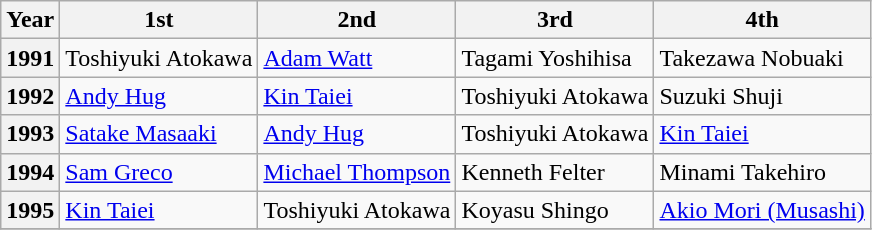<table class="wikitable">
<tr>
<th scope="col">Year</th>
<th scope="col">1st</th>
<th scope="col">2nd</th>
<th scope="col">3rd</th>
<th scope="col">4th</th>
</tr>
<tr>
<th scope="row">1991</th>
<td>Toshiyuki Atokawa</td>
<td><a href='#'>Adam Watt</a></td>
<td>Tagami Yoshihisa</td>
<td>Takezawa Nobuaki</td>
</tr>
<tr>
<th scope="row">1992</th>
<td><a href='#'>Andy Hug</a></td>
<td><a href='#'>Kin Taiei</a></td>
<td>Toshiyuki Atokawa</td>
<td>Suzuki Shuji</td>
</tr>
<tr>
<th scope="row">1993</th>
<td><a href='#'>Satake Masaaki</a></td>
<td><a href='#'>Andy Hug</a></td>
<td>Toshiyuki Atokawa</td>
<td><a href='#'>Kin Taiei</a></td>
</tr>
<tr>
<th scope="row">1994</th>
<td><a href='#'>Sam Greco</a></td>
<td><a href='#'>Michael Thompson</a></td>
<td>Kenneth Felter</td>
<td>Minami Takehiro</td>
</tr>
<tr>
<th scope="row">1995</th>
<td><a href='#'>Kin Taiei</a></td>
<td>Toshiyuki Atokawa</td>
<td>Koyasu Shingo</td>
<td><a href='#'>Akio Mori (Musashi)</a></td>
</tr>
<tr>
</tr>
</table>
